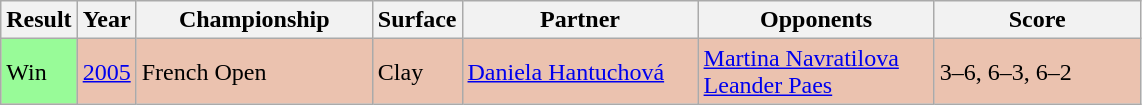<table class="sortable wikitable">
<tr>
<th style="width:40px">Result</th>
<th style="width:30px">Year</th>
<th style="width:150px">Championship</th>
<th style="width:50px">Surface</th>
<th style="width:150px">Partner</th>
<th style="width:150px">Opponents</th>
<th style="width:130px" class="unsortable">Score</th>
</tr>
<tr style="background:#ebc2af;">
<td style="background:#98fb98;">Win</td>
<td><a href='#'>2005</a></td>
<td>French Open</td>
<td>Clay</td>
<td> <a href='#'>Daniela Hantuchová</a></td>
<td> <a href='#'>Martina Navratilova</a><br> <a href='#'>Leander Paes</a></td>
<td>3–6, 6–3, 6–2</td>
</tr>
</table>
